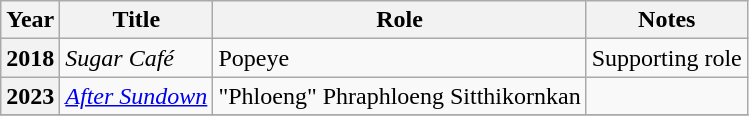<table class="wikitable sortable plainrowheaders">
<tr>
<th scope="col">Year</th>
<th scope="col">Title</th>
<th scope="col">Role</th>
<th scope="col">Notes</th>
</tr>
<tr>
<th scope="row">2018</th>
<td><em>Sugar Café</em></td>
<td>Popeye</td>
<td>Supporting role</td>
</tr>
<tr>
<th scope="row">2023</th>
<td><em><a href='#'>After Sundown</a></em></td>
<td>"Phloeng" Phraphloeng Sitthikornkan</td>
<td></td>
</tr>
<tr>
</tr>
</table>
